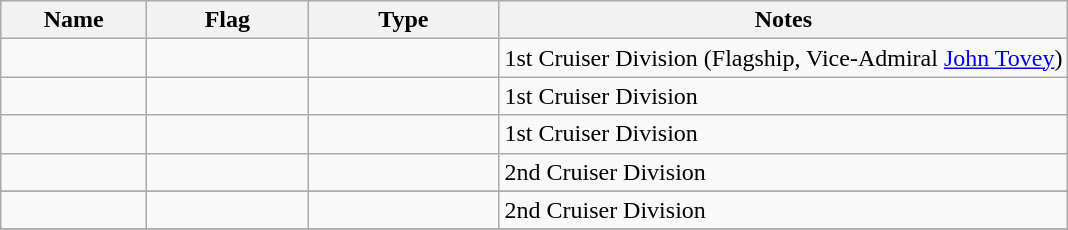<table class="wikitable sortable">
<tr>
<th scope="col" width="90px">Name</th>
<th scope="col" width="100px">Flag</th>
<th width="120px">Type</th>
<th>Notes</th>
</tr>
<tr>
<td align="left"></td>
<td align="left"></td>
<td align="left"></td>
<td align="left">1st Cruiser Division (Flagship, Vice-Admiral <a href='#'>John Tovey</a>)</td>
</tr>
<tr>
<td align="left"></td>
<td align="left"></td>
<td align="left"></td>
<td align="left">1st Cruiser Division</td>
</tr>
<tr>
<td align="left"></td>
<td align="left"></td>
<td align="left"></td>
<td align="left">1st Cruiser Division</td>
</tr>
<tr>
<td align="left"></td>
<td align="left"></td>
<td align="left"></td>
<td align="left">2nd Cruiser Division</td>
</tr>
<tr>
</tr>
<tr>
<td align="left"></td>
<td align="left"></td>
<td align="left"></td>
<td align="left">2nd Cruiser Division</td>
</tr>
<tr>
</tr>
</table>
